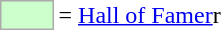<table>
<tr>
<td style="background-color:#CCFFCC; border:1px solid #aaaaaa; width:2em;"></td>
<td>= <a href='#'>Hall of Famer</a>r</td>
</tr>
</table>
